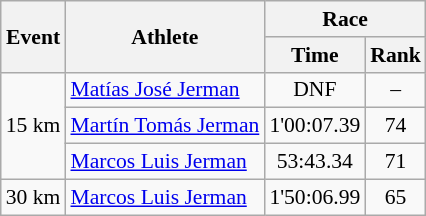<table class="wikitable" border="1" style="font-size:90%">
<tr>
<th rowspan=2>Event</th>
<th rowspan=2>Athlete</th>
<th colspan=2>Race</th>
</tr>
<tr>
<th>Time</th>
<th>Rank</th>
</tr>
<tr>
<td rowspan=3>15 km</td>
<td><a href='#'>Matías José Jerman</a></td>
<td align=center>DNF</td>
<td align=center>–</td>
</tr>
<tr>
<td><a href='#'>Martín Tomás Jerman</a></td>
<td align=center>1'00:07.39</td>
<td align=center>74</td>
</tr>
<tr>
<td><a href='#'>Marcos Luis Jerman</a></td>
<td align=center>53:43.34</td>
<td align=center>71</td>
</tr>
<tr>
<td>30 km</td>
<td><a href='#'>Marcos Luis Jerman</a></td>
<td align=center>1'50:06.99</td>
<td align=center>65</td>
</tr>
</table>
